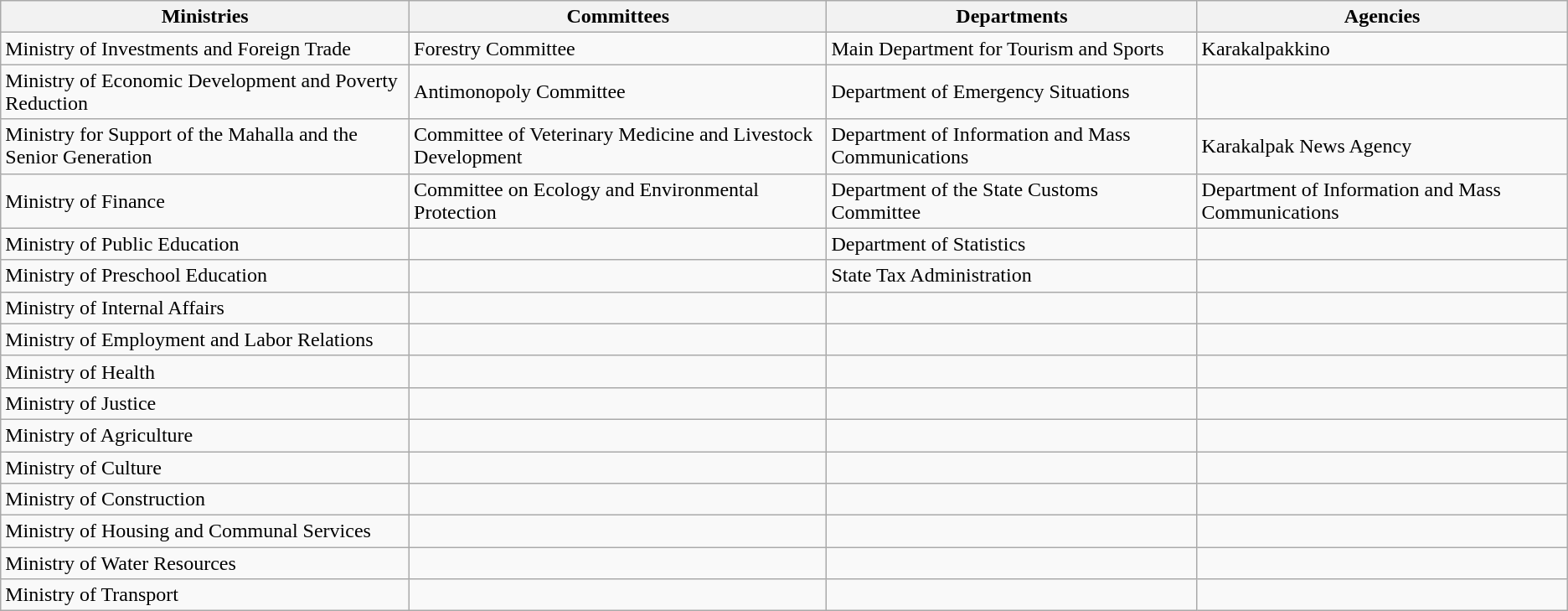<table class="wikitable">
<tr>
<th>Ministries</th>
<th>Committees</th>
<th>Departments</th>
<th>Agencies</th>
</tr>
<tr>
<td>Ministry of Investments and Foreign Trade</td>
<td>Forestry Committee</td>
<td>Main Department for Tourism and Sports</td>
<td>Karakalpakkino</td>
</tr>
<tr>
<td>Ministry of Economic Development and Poverty Reduction</td>
<td>Antimonopoly Committee</td>
<td>Department of Emergency Situations</td>
<td></td>
</tr>
<tr>
<td>Ministry for Support of the Mahalla and the Senior Generation</td>
<td>Committee of Veterinary Medicine and Livestock Development</td>
<td>Department of Information and Mass Communications</td>
<td>Karakalpak News Agency</td>
</tr>
<tr>
<td>Ministry of Finance</td>
<td>Committee on Ecology and Environmental Protection</td>
<td>Department of the State Customs Committee</td>
<td>Department of Information and Mass Communications</td>
</tr>
<tr>
<td>Ministry of Public Education</td>
<td></td>
<td>Department of Statistics</td>
<td></td>
</tr>
<tr>
<td>Ministry of Preschool Education</td>
<td></td>
<td>State Tax Administration</td>
<td></td>
</tr>
<tr>
<td>Ministry of Internal Affairs</td>
<td></td>
<td></td>
<td></td>
</tr>
<tr>
<td>Ministry of Employment and Labor Relations</td>
<td></td>
<td></td>
<td></td>
</tr>
<tr>
<td>Ministry of Health</td>
<td></td>
<td></td>
<td></td>
</tr>
<tr>
<td>Ministry of Justice</td>
<td></td>
<td></td>
<td></td>
</tr>
<tr>
<td>Ministry of Agriculture</td>
<td></td>
<td></td>
<td></td>
</tr>
<tr>
<td>Ministry of Culture</td>
<td></td>
<td></td>
<td></td>
</tr>
<tr>
<td>Ministry of Construction</td>
<td></td>
<td></td>
<td></td>
</tr>
<tr>
<td>Ministry of Housing and Communal Services</td>
<td></td>
<td></td>
<td></td>
</tr>
<tr>
<td>Ministry of Water Resources</td>
<td></td>
<td></td>
<td></td>
</tr>
<tr>
<td>Ministry of Transport</td>
<td></td>
<td></td>
<td></td>
</tr>
</table>
